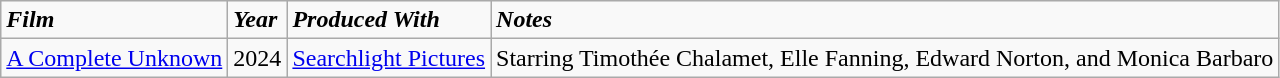<table class="wikitable">
<tr>
<td><strong><em>Film</em></strong></td>
<td><strong><em>Year</em></strong></td>
<td><strong><em>Produced With</em></strong></td>
<td><strong><em>Notes</em></strong></td>
</tr>
<tr>
<td><a href='#'>A Complete Unknown</a></td>
<td>2024</td>
<td><a href='#'>Searchlight Pictures</a></td>
<td>Starring Timothée Chalamet, Elle Fanning, Edward Norton, and Monica Barbaro</td>
</tr>
</table>
